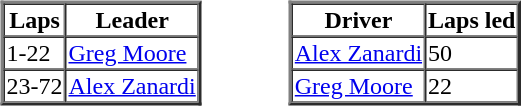<table>
<tr>
<td valign="top"><br><table border=2 cellspacing=0>
<tr>
<th>Laps</th>
<th>Leader</th>
</tr>
<tr>
<td>1-22</td>
<td><a href='#'>Greg Moore</a></td>
</tr>
<tr>
<td>23-72</td>
<td><a href='#'>Alex Zanardi</a></td>
</tr>
</table>
</td>
<td width="50"> </td>
<td valign="top"><br><table border=2 cellspacing=0>
<tr>
<th>Driver</th>
<th>Laps led</th>
</tr>
<tr>
<td><a href='#'>Alex Zanardi</a></td>
<td>50</td>
</tr>
<tr>
<td><a href='#'>Greg Moore</a></td>
<td>22</td>
</tr>
</table>
</td>
</tr>
</table>
